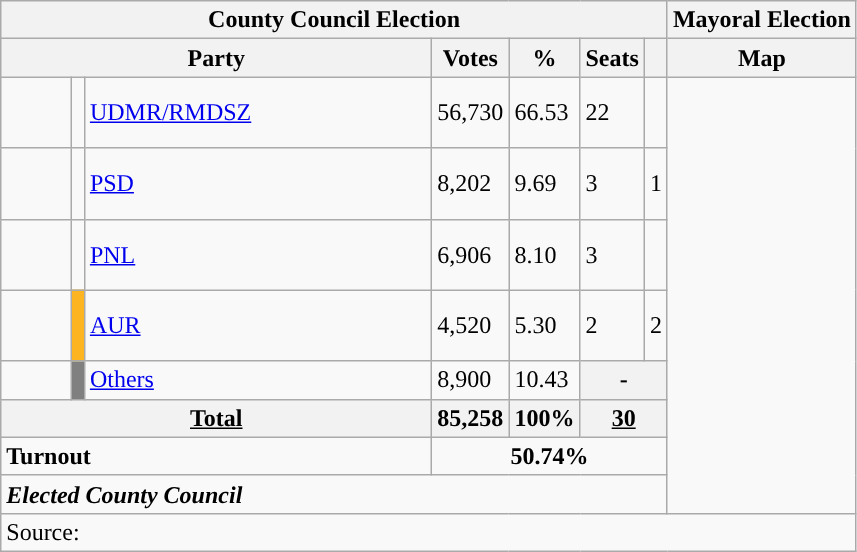<table class="wikitable" style="text-align:left">
<tr>
<th colspan="7">County Council Election</th>
<th>Mayoral Election</th>
</tr>
<tr>
<th colspan="3" width="280">Party</th>
<th>Votes</th>
<th>%</th>
<th>Seats</th>
<th></th>
<th>Map</th>
</tr>
<tr>
<td width="40" height="40"></td>
<td width="1" style="color:inherit;background:"></td>
<td align="left"><a href='#'>UDMR/RMDSZ</a></td>
<td>56,730</td>
<td>66.53</td>
<td>22</td>
<td></td>
<td rowspan="8"></td>
</tr>
<tr>
<td height="40"></td>
<td style="color:inherit;background:"></td>
<td align="left"><a href='#'>PSD</a></td>
<td>8,202</td>
<td>9.69</td>
<td>3</td>
<td>1</td>
</tr>
<tr>
<td height="40"></td>
<td style="color:inherit;background:"></td>
<td align="left"><a href='#'>PNL</a></td>
<td>6,906</td>
<td>8.10</td>
<td>3</td>
<td></td>
</tr>
<tr>
<td height="40"></td>
<td style="background:#FCB521;"></td>
<td align="left"><a href='#'>AUR</a></td>
<td>4,520</td>
<td>5.30</td>
<td>2</td>
<td>2</td>
</tr>
<tr>
<td></td>
<td style="background-color:Grey "></td>
<td align="left"><a href='#'>Others</a></td>
<td>8,900</td>
<td>10.43</td>
<th colspan="2">-</th>
</tr>
<tr>
<th colspan="3"><strong><u>Total</u></strong></th>
<th style="text-align:left">85,258</th>
<th style="text-align:left">100%</th>
<th colspan="2"><strong><u>30</u></strong></th>
</tr>
<tr>
<td colspan="3"><strong>Turnout</strong></td>
<td colspan="4" style="text-align: center"><strong>50.74%</strong></td>
</tr>
<tr>
<td colspan="7"><strong><em>Elected County Council</em></strong></td>
</tr>
<tr>
<td colspan="8">Source: </td>
</tr>
</table>
